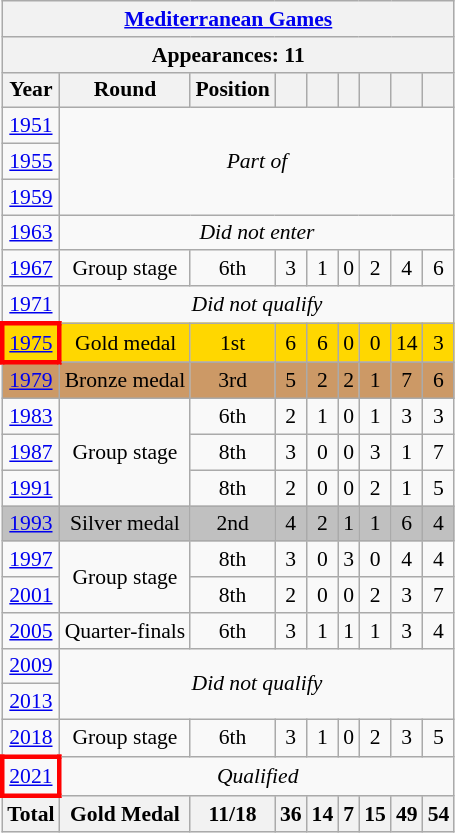<table class="wikitable" style="text-align: center;font-size:90%;">
<tr>
<th colspan=9><a href='#'>Mediterranean Games</a></th>
</tr>
<tr>
<th colspan=9>Appearances: 11</th>
</tr>
<tr>
<th>Year</th>
<th>Round</th>
<th>Position</th>
<th></th>
<th></th>
<th></th>
<th></th>
<th></th>
<th></th>
</tr>
<tr>
<td> <a href='#'>1951</a></td>
<td colspan=8 rowspan=3><em>Part of </em></td>
</tr>
<tr>
<td> <a href='#'>1955</a></td>
</tr>
<tr>
<td> <a href='#'>1959</a></td>
</tr>
<tr>
<td> <a href='#'>1963</a></td>
<td colspan=8><em>Did not enter</em></td>
</tr>
<tr>
<td> <a href='#'>1967</a></td>
<td>Group stage</td>
<td>6th</td>
<td>3</td>
<td>1</td>
<td>0</td>
<td>2</td>
<td>4</td>
<td>6</td>
</tr>
<tr>
<td> <a href='#'>1971</a></td>
<td colspan=8><em>Did not qualify</em></td>
</tr>
<tr style="background:gold;">
<td style="border: 3px solid red"> <a href='#'>1975</a></td>
<td>Gold medal</td>
<td>1st</td>
<td>6</td>
<td>6</td>
<td>0</td>
<td>0</td>
<td>14</td>
<td>3</td>
</tr>
<tr style="background:#c96;">
<td> <a href='#'>1979</a></td>
<td>Bronze medal</td>
<td>3rd</td>
<td>5</td>
<td>2</td>
<td>2</td>
<td>1</td>
<td>7</td>
<td>6</td>
</tr>
<tr>
<td> <a href='#'>1983</a></td>
<td rowspan=3>Group stage</td>
<td>6th</td>
<td>2</td>
<td>1</td>
<td>0</td>
<td>1</td>
<td>3</td>
<td>3</td>
</tr>
<tr>
<td> <a href='#'>1987</a></td>
<td>8th</td>
<td>3</td>
<td>0</td>
<td>0</td>
<td>3</td>
<td>1</td>
<td>7</td>
</tr>
<tr>
<td> <a href='#'>1991</a></td>
<td>8th</td>
<td>2</td>
<td>0</td>
<td>0</td>
<td>2</td>
<td>1</td>
<td>5</td>
</tr>
<tr style="background:silver;">
<td> <a href='#'>1993</a></td>
<td>Silver medal</td>
<td>2nd</td>
<td>4</td>
<td>2</td>
<td>1</td>
<td>1</td>
<td>6</td>
<td>4</td>
</tr>
<tr>
<td> <a href='#'>1997</a></td>
<td rowspan=2>Group stage</td>
<td>8th</td>
<td>3</td>
<td>0</td>
<td>3</td>
<td>0</td>
<td>4</td>
<td>4</td>
</tr>
<tr>
<td> <a href='#'>2001</a></td>
<td>8th</td>
<td>2</td>
<td>0</td>
<td>0</td>
<td>2</td>
<td>3</td>
<td>7</td>
</tr>
<tr>
<td> <a href='#'>2005</a></td>
<td>Quarter-finals</td>
<td>6th</td>
<td>3</td>
<td>1</td>
<td>1</td>
<td>1</td>
<td>3</td>
<td>4</td>
</tr>
<tr>
<td> <a href='#'>2009</a></td>
<td rowspan=2 colspan=8><em>Did not qualify</em></td>
</tr>
<tr>
<td> <a href='#'>2013</a></td>
</tr>
<tr>
<td> <a href='#'>2018</a></td>
<td>Group stage</td>
<td>6th</td>
<td>3</td>
<td>1</td>
<td>0</td>
<td>2</td>
<td>3</td>
<td>5</td>
</tr>
<tr>
<td style="border: 3px solid red"> <a href='#'>2021</a></td>
<td colspan=8><em>Qualified</em></td>
</tr>
<tr>
<th>Total</th>
<th>Gold Medal</th>
<th>11/18</th>
<th>36</th>
<th>14</th>
<th>7</th>
<th>15</th>
<th>49</th>
<th>54</th>
</tr>
</table>
